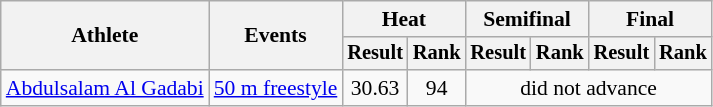<table class=wikitable style="font-size:90%">
<tr>
<th rowspan="2">Athlete</th>
<th rowspan="2">Events</th>
<th colspan="2">Heat</th>
<th colspan="2">Semifinal</th>
<th colspan="2">Final</th>
</tr>
<tr style="font-size:95%">
<th>Result</th>
<th>Rank</th>
<th>Result</th>
<th>Rank</th>
<th>Result</th>
<th>Rank</th>
</tr>
<tr align=center>
<td align=left><a href='#'>Abdulsalam Al Gadabi</a></td>
<td align=left><a href='#'>50 m freestyle</a></td>
<td>30.63</td>
<td>94</td>
<td colspan=4>did not advance</td>
</tr>
</table>
